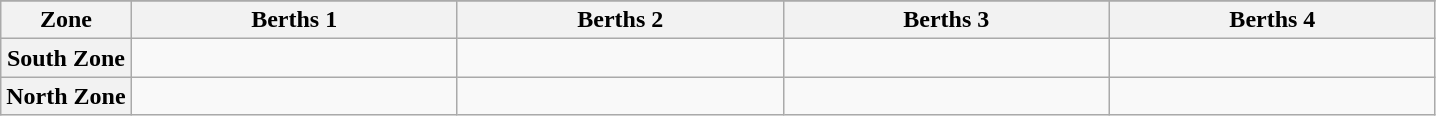<table class="wikitable">
<tr>
</tr>
<tr>
<th>Zone</th>
<th width=210>Berths 1</th>
<th width=210>Berths 2</th>
<th width=210>Berths 3</th>
<th width=210>Berths 4</th>
</tr>
<tr>
<th>South Zone</th>
<td valign=top><br></td>
<td valign=top><br></td>
<td valign=top><br></td>
<td valign=top><br></td>
</tr>
<tr>
<th>North Zone</th>
<td valign=top><br></td>
<td valign=top><br></td>
<td valign=top><br></td>
<td valign=top><br></td>
</tr>
</table>
